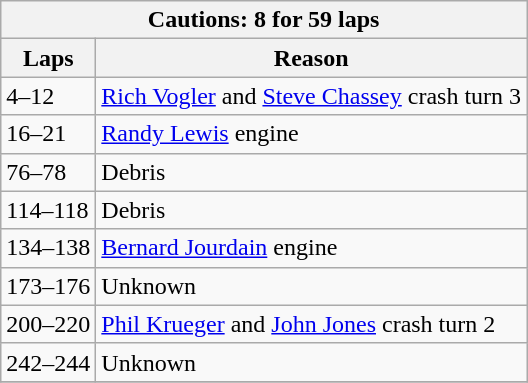<table class="wikitable">
<tr>
<th colspan=2>Cautions: 8 for 59 laps</th>
</tr>
<tr>
<th>Laps</th>
<th>Reason</th>
</tr>
<tr>
<td>4–12</td>
<td><a href='#'>Rich Vogler</a> and <a href='#'>Steve Chassey</a> crash turn 3</td>
</tr>
<tr>
<td>16–21</td>
<td><a href='#'>Randy Lewis</a> engine</td>
</tr>
<tr>
<td>76–78</td>
<td>Debris</td>
</tr>
<tr>
<td>114–118</td>
<td>Debris</td>
</tr>
<tr>
<td>134–138</td>
<td><a href='#'>Bernard Jourdain</a> engine</td>
</tr>
<tr>
<td>173–176</td>
<td>Unknown</td>
</tr>
<tr>
<td>200–220</td>
<td><a href='#'>Phil Krueger</a> and <a href='#'>John Jones</a> crash turn 2</td>
</tr>
<tr>
<td>242–244</td>
<td>Unknown</td>
</tr>
<tr>
</tr>
</table>
